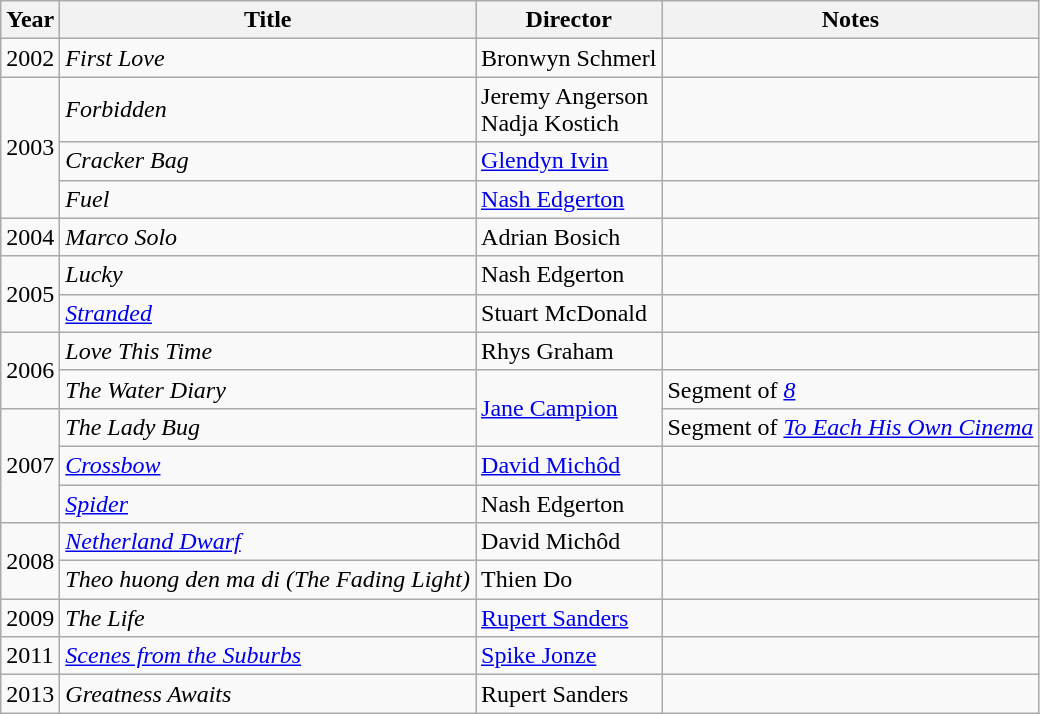<table class="wikitable">
<tr>
<th>Year</th>
<th>Title</th>
<th>Director</th>
<th>Notes</th>
</tr>
<tr>
<td>2002</td>
<td><em>First Love</em></td>
<td>Bronwyn Schmerl</td>
<td></td>
</tr>
<tr>
<td rowspan=3>2003</td>
<td><em>Forbidden</em></td>
<td>Jeremy Angerson<br>Nadja Kostich</td>
<td></td>
</tr>
<tr>
<td><em>Cracker Bag</em></td>
<td><a href='#'>Glendyn Ivin</a></td>
<td></td>
</tr>
<tr>
<td><em>Fuel</em></td>
<td><a href='#'>Nash Edgerton</a></td>
<td></td>
</tr>
<tr>
<td>2004</td>
<td><em>Marco Solo</em></td>
<td>Adrian Bosich</td>
<td></td>
</tr>
<tr>
<td rowspan=2>2005</td>
<td><em>Lucky</em></td>
<td>Nash Edgerton</td>
<td></td>
</tr>
<tr>
<td><em><a href='#'>Stranded</a></em></td>
<td>Stuart McDonald</td>
<td></td>
</tr>
<tr>
<td rowspan=2>2006</td>
<td><em>Love This Time</em></td>
<td>Rhys Graham</td>
<td></td>
</tr>
<tr>
<td><em>The Water Diary</em></td>
<td rowspan=2><a href='#'>Jane Campion</a></td>
<td>Segment of <em><a href='#'>8</a></em></td>
</tr>
<tr>
<td rowspan=3>2007</td>
<td><em>The Lady Bug</em></td>
<td>Segment of <em><a href='#'>To Each His Own Cinema</a></em></td>
</tr>
<tr>
<td><em><a href='#'>Crossbow</a></em></td>
<td><a href='#'>David Michôd</a></td>
<td></td>
</tr>
<tr>
<td><em><a href='#'>Spider</a></em></td>
<td>Nash Edgerton</td>
<td></td>
</tr>
<tr>
<td rowspan=2>2008</td>
<td><em><a href='#'>Netherland Dwarf</a></em></td>
<td>David Michôd</td>
<td></td>
</tr>
<tr>
<td><em>Theo huong den ma di (The Fading Light)</em></td>
<td>Thien Do</td>
<td></td>
</tr>
<tr>
<td>2009</td>
<td><em>The Life</em></td>
<td><a href='#'>Rupert Sanders</a></td>
<td></td>
</tr>
<tr>
<td>2011</td>
<td><em><a href='#'>Scenes from the Suburbs</a></em></td>
<td><a href='#'>Spike Jonze</a></td>
<td></td>
</tr>
<tr>
<td>2013</td>
<td><em>Greatness Awaits</em></td>
<td>Rupert Sanders</td>
<td></td>
</tr>
</table>
